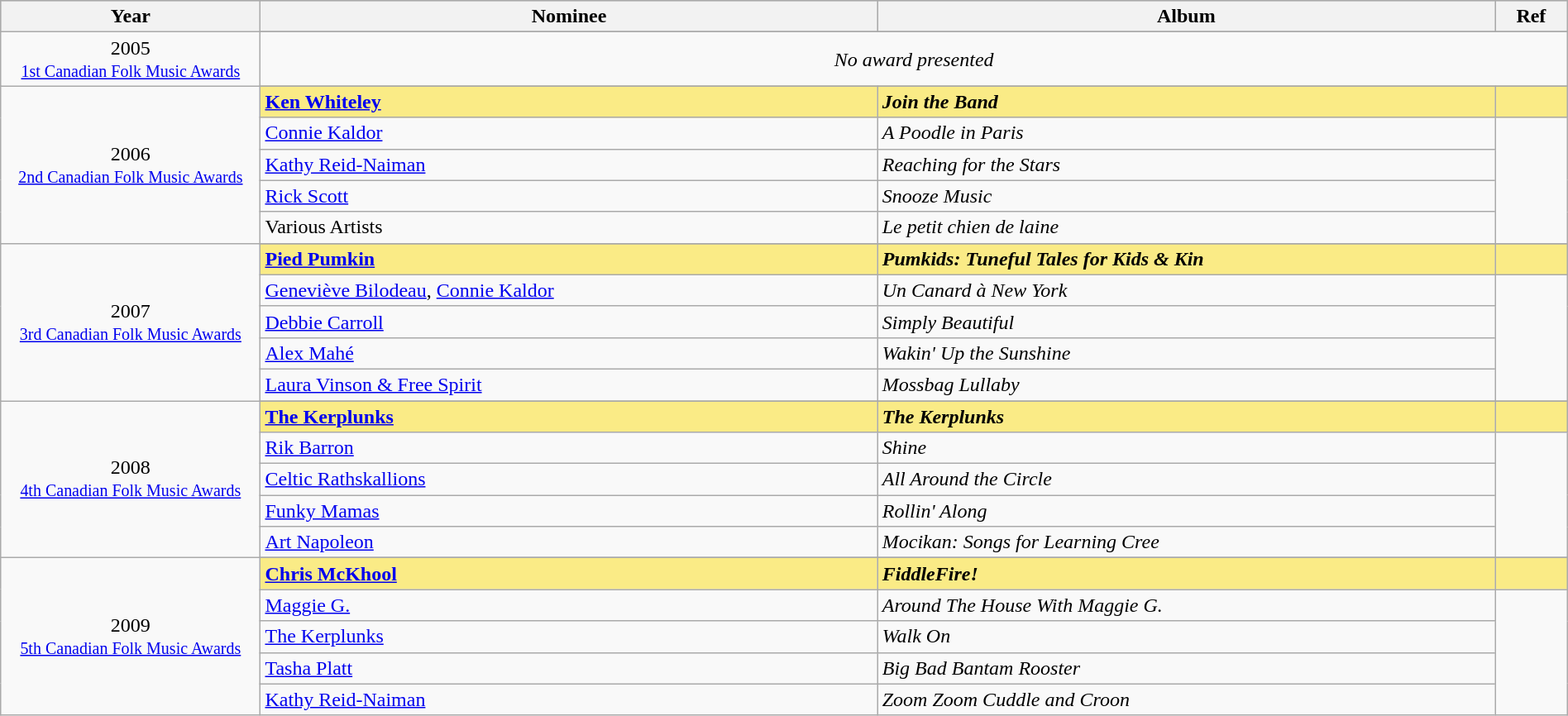<table class="wikitable" style="width:100%;">
<tr style="background:#bebebe;">
<th style="width:8%;">Year</th>
<th style="width:19%;">Nominee</th>
<th style="width:19%;">Album</th>
<th style="width:2%;">Ref</th>
</tr>
<tr>
<td rowspan="2" align="center">2005 <br> <small><a href='#'>1st Canadian Folk Music Awards</a></small></td>
</tr>
<tr>
<td colspan=3 align=center><em>No award presented</em></td>
</tr>
<tr>
<td rowspan="6" align="center">2006 <br> <small><a href='#'>2nd Canadian Folk Music Awards</a></small></td>
</tr>
<tr style="background:#FAEB86;">
<td><strong><a href='#'>Ken Whiteley</a></strong></td>
<td><strong><em>Join the Band</em></strong></td>
<td></td>
</tr>
<tr>
<td><a href='#'>Connie Kaldor</a></td>
<td><em>A Poodle in Paris</em></td>
<td rowspan=4></td>
</tr>
<tr>
<td><a href='#'>Kathy Reid-Naiman</a></td>
<td><em>Reaching for the Stars</em></td>
</tr>
<tr>
<td><a href='#'>Rick Scott</a></td>
<td><em>Snooze Music</em></td>
</tr>
<tr>
<td>Various Artists</td>
<td><em>Le petit chien de laine</em></td>
</tr>
<tr>
<td rowspan="6" align="center">2007 <br> <small><a href='#'>3rd Canadian Folk Music Awards</a></small></td>
</tr>
<tr style="background:#FAEB86;">
<td><strong><a href='#'>Pied Pumkin</a></strong></td>
<td><strong><em>Pumkids: Tuneful Tales for Kids & Kin</em></strong></td>
<td></td>
</tr>
<tr>
<td><a href='#'>Geneviève Bilodeau</a>, <a href='#'>Connie Kaldor</a></td>
<td><em>Un Canard à New York</em></td>
<td rowspan=4></td>
</tr>
<tr>
<td><a href='#'>Debbie Carroll</a></td>
<td><em>Simply Beautiful</em></td>
</tr>
<tr>
<td><a href='#'>Alex Mahé</a></td>
<td><em>Wakin' Up the Sunshine</em></td>
</tr>
<tr>
<td><a href='#'>Laura Vinson & Free Spirit</a></td>
<td><em>Mossbag Lullaby</em></td>
</tr>
<tr>
<td rowspan="6" align="center">2008 <br> <small><a href='#'>4th Canadian Folk Music Awards</a></small></td>
</tr>
<tr style="background:#FAEB86;">
<td><strong><a href='#'>The Kerplunks</a></strong></td>
<td><strong><em>The Kerplunks</em></strong></td>
<td></td>
</tr>
<tr>
<td><a href='#'>Rik Barron</a></td>
<td><em>Shine</em></td>
<td rowspan=4></td>
</tr>
<tr>
<td><a href='#'>Celtic Rathskallions</a></td>
<td><em>All Around the Circle</em></td>
</tr>
<tr>
<td><a href='#'>Funky Mamas</a></td>
<td><em>Rollin' Along</em></td>
</tr>
<tr>
<td><a href='#'>Art Napoleon</a></td>
<td><em>Mocikan: Songs for Learning Cree</em></td>
</tr>
<tr>
<td rowspan="6" align="center">2009 <br> <small><a href='#'>5th Canadian Folk Music Awards</a></small></td>
</tr>
<tr style="background:#FAEB86;">
<td><strong><a href='#'>Chris McKhool</a></strong></td>
<td><strong><em>FiddleFire!</em></strong></td>
<td></td>
</tr>
<tr>
<td><a href='#'>Maggie G.</a></td>
<td><em>Around The House With Maggie G.</em></td>
<td rowspan=4></td>
</tr>
<tr>
<td><a href='#'>The Kerplunks</a></td>
<td><em>Walk On</em></td>
</tr>
<tr>
<td><a href='#'>Tasha Platt</a></td>
<td><em>Big Bad Bantam Rooster</em></td>
</tr>
<tr>
<td><a href='#'>Kathy Reid-Naiman</a></td>
<td><em>Zoom Zoom Cuddle and Croon</em></td>
</tr>
</table>
